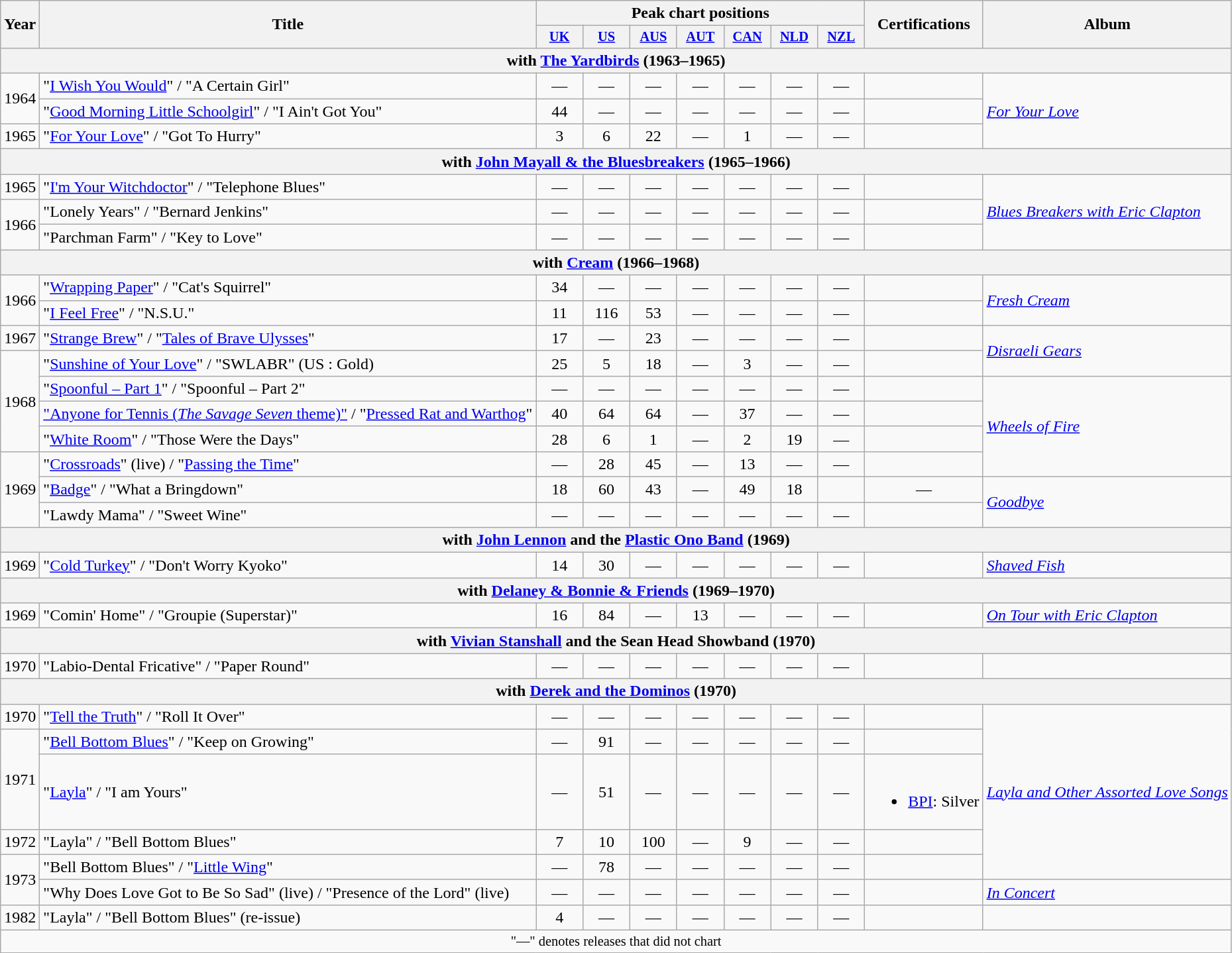<table class="wikitable" style="text-align:center;">
<tr>
<th rowspan="2">Year</th>
<th rowspan="2">Title</th>
<th colspan="7">Peak chart positions</th>
<th rowspan="2">Certifications</th>
<th rowspan="2">Album</th>
</tr>
<tr>
<th style="width:3em;font-size:85%"><a href='#'>UK</a><br></th>
<th style="width:3em;font-size:85%"><a href='#'>US</a><br></th>
<th style="width:3em;font-size:85%"><a href='#'>AUS</a><br></th>
<th style="width:3em;font-size:85%"><a href='#'>AUT</a><br></th>
<th style="width:3em;font-size:85%"><a href='#'>CAN</a><br></th>
<th style="width:3em;font-size:85%"><a href='#'>NLD</a><br></th>
<th style="width:3em;font-size:85%"><a href='#'>NZL</a><br></th>
</tr>
<tr>
<th colspan="100"><strong>with <a href='#'>The Yardbirds</a> (1963–1965)</strong></th>
</tr>
<tr>
<td rowspan="2">1964</td>
<td style="text-align:left;">"<a href='#'>I Wish You Would</a>" / "A Certain Girl"</td>
<td>—</td>
<td>—</td>
<td>—</td>
<td>—</td>
<td>—</td>
<td>—</td>
<td>—</td>
<td></td>
<td rowspan="3" style="text-align:left;"><em><a href='#'>For Your Love</a></em></td>
</tr>
<tr>
<td style="text-align:left;">"<a href='#'>Good Morning Little Schoolgirl</a>" / "I Ain't Got You"</td>
<td>44</td>
<td>—</td>
<td>—</td>
<td>—</td>
<td>—</td>
<td>—</td>
<td>—</td>
<td></td>
</tr>
<tr>
<td>1965</td>
<td style="text-align:left;">"<a href='#'>For Your Love</a>" / "Got To Hurry"</td>
<td>3</td>
<td>6</td>
<td>22</td>
<td>—</td>
<td>1</td>
<td>—</td>
<td>—</td>
<td></td>
</tr>
<tr>
<th colspan="100"><strong>with <a href='#'>John Mayall & the Bluesbreakers</a> (1965–1966)</strong></th>
</tr>
<tr>
<td>1965</td>
<td style="text-align:left;">"<a href='#'>I'm Your Witchdoctor</a>" / "Telephone Blues"</td>
<td>—</td>
<td>—</td>
<td>—</td>
<td>—</td>
<td>—</td>
<td>—</td>
<td>—</td>
<td></td>
<td rowspan="3" style="text-align:left;"><em><a href='#'>Blues Breakers with Eric Clapton</a></em></td>
</tr>
<tr>
<td rowspan="2">1966</td>
<td style="text-align:left;">"Lonely Years" / "Bernard Jenkins"</td>
<td>—</td>
<td>—</td>
<td>—</td>
<td>—</td>
<td>—</td>
<td>—</td>
<td>—</td>
<td></td>
</tr>
<tr>
<td style="text-align:left;">"Parchman Farm" / "Key to Love"</td>
<td>—</td>
<td>—</td>
<td>—</td>
<td>—</td>
<td>—</td>
<td>—</td>
<td>—</td>
<td></td>
</tr>
<tr>
<th colspan=100><strong>with <a href='#'>Cream</a> (1966–1968)</strong></th>
</tr>
<tr>
<td rowspan="2">1966</td>
<td style="text-align:left;">"<a href='#'>Wrapping Paper</a>" / "Cat's Squirrel"</td>
<td>34</td>
<td>—</td>
<td>—</td>
<td>—</td>
<td>—</td>
<td>—</td>
<td>—</td>
<td></td>
<td rowspan="2" style="text-align:left;"><em><a href='#'>Fresh Cream</a></em></td>
</tr>
<tr>
<td style="text-align:left;">"<a href='#'>I Feel Free</a>" / "N.S.U."</td>
<td>11</td>
<td>116</td>
<td>53</td>
<td>—</td>
<td>—</td>
<td>—</td>
<td>—</td>
<td></td>
</tr>
<tr>
<td>1967</td>
<td style="text-align:left;">"<a href='#'>Strange Brew</a>" / "<a href='#'>Tales of Brave Ulysses</a>"</td>
<td>17</td>
<td>—</td>
<td>23</td>
<td>—</td>
<td>—</td>
<td>—</td>
<td>—</td>
<td></td>
<td rowspan="2" style="text-align:left;"><em><a href='#'>Disraeli Gears</a></em></td>
</tr>
<tr>
<td rowspan="4">1968</td>
<td style="text-align:left;">"<a href='#'>Sunshine of Your Love</a>" / "SWLABR" (US : Gold)</td>
<td>25</td>
<td>5</td>
<td>18</td>
<td>—</td>
<td>3</td>
<td>—</td>
<td>—</td>
<td></td>
</tr>
<tr>
<td style="text-align:left;">"<a href='#'>Spoonful – Part 1</a>" / "Spoonful – Part 2"</td>
<td>—</td>
<td>—</td>
<td>—</td>
<td>—</td>
<td>—</td>
<td>—</td>
<td>—</td>
<td></td>
<td rowspan="4" style="text-align:left;"><em><a href='#'>Wheels of Fire</a></em></td>
</tr>
<tr>
<td style="text-align:left;"><a href='#'>"Anyone for Tennis (<em>The Savage Seven</em> theme)"</a> / "<a href='#'>Pressed Rat and Warthog</a>"</td>
<td>40</td>
<td>64</td>
<td>64</td>
<td>—</td>
<td>37</td>
<td>—</td>
<td>—</td>
<td></td>
</tr>
<tr>
<td style="text-align:left;">"<a href='#'>White Room</a>" / "Those Were the Days"</td>
<td>28</td>
<td>6</td>
<td>1</td>
<td>—</td>
<td>2</td>
<td>19</td>
<td>—</td>
<td></td>
</tr>
<tr>
<td rowspan="3">1969</td>
<td style="text-align:left;">"<a href='#'>Crossroads</a>" (live) / "<a href='#'>Passing the Time</a>"</td>
<td>—</td>
<td>28</td>
<td>45</td>
<td>—</td>
<td>13</td>
<td>—</td>
<td>—</td>
<td></td>
</tr>
<tr>
<td style="text-align:left;">"<a href='#'>Badge</a>" / "What a Bringdown"</td>
<td>18</td>
<td>60</td>
<td>43</td>
<td>—</td>
<td>49</td>
<td>18</td>
<td></td>
<td>—</td>
<td rowspan="2" style="text-align:left;"><em><a href='#'>Goodbye</a></em></td>
</tr>
<tr>
<td style="text-align:left;">"Lawdy Mama" / "Sweet Wine"</td>
<td>—</td>
<td>—</td>
<td>—</td>
<td>—</td>
<td>—</td>
<td>—</td>
<td>—</td>
<td></td>
</tr>
<tr>
<th colspan=100><strong>with <a href='#'>John Lennon</a> and the <a href='#'>Plastic Ono Band</a> (1969)</strong></th>
</tr>
<tr>
<td>1969</td>
<td style="text-align:left;">"<a href='#'>Cold Turkey</a>" / "Don't Worry Kyoko"</td>
<td>14</td>
<td>30</td>
<td>—</td>
<td>—</td>
<td>—</td>
<td>—</td>
<td>—</td>
<td></td>
<td style="text-align:left;"><em><a href='#'>Shaved Fish</a></em></td>
</tr>
<tr>
<th colspan=100><strong>with <a href='#'>Delaney & Bonnie & Friends</a> (1969–1970)</strong></th>
</tr>
<tr>
<td>1969</td>
<td style="text-align:left;">"Comin' Home" / "Groupie (Superstar)"</td>
<td>16</td>
<td>84</td>
<td>—</td>
<td>13</td>
<td>—</td>
<td>—</td>
<td>—</td>
<td></td>
<td style="text-align:left;"><em><a href='#'>On Tour with Eric Clapton</a></em></td>
</tr>
<tr>
<th colspan=100><strong>with <a href='#'>Vivian Stanshall</a> and the Sean Head Showband (1970)</strong></th>
</tr>
<tr>
<td>1970</td>
<td style="text-align:left;">"Labio-Dental Fricative" / "Paper Round"</td>
<td>—</td>
<td>—</td>
<td>—</td>
<td>—</td>
<td>—</td>
<td>—</td>
<td>—</td>
<td></td>
<td></td>
</tr>
<tr>
<th colspan=100><strong>with <a href='#'>Derek and the Dominos</a> (1970)</strong></th>
</tr>
<tr>
<td>1970</td>
<td style="text-align:left;">"<a href='#'>Tell the Truth</a>" / "Roll It Over"</td>
<td>—</td>
<td>—</td>
<td>—</td>
<td>—</td>
<td>—</td>
<td>—</td>
<td>—</td>
<td></td>
<td rowspan="5" style="text-align:left;"><em><a href='#'>Layla and Other Assorted Love Songs</a></em></td>
</tr>
<tr>
<td rowspan="2">1971</td>
<td style="text-align:left;">"<a href='#'>Bell Bottom Blues</a>" / "Keep on Growing"</td>
<td>—</td>
<td>91</td>
<td>—</td>
<td>—</td>
<td>—</td>
<td>—</td>
<td>—</td>
<td></td>
</tr>
<tr>
<td style="text-align:left;">"<a href='#'>Layla</a>" / "I am Yours"</td>
<td>—</td>
<td>51</td>
<td>—</td>
<td>—</td>
<td>—</td>
<td>—</td>
<td>—</td>
<td><br><ul><li><a href='#'>BPI</a>: Silver</li></ul></td>
</tr>
<tr>
<td>1972</td>
<td style="text-align:left;">"Layla" / "Bell Bottom Blues"</td>
<td>7</td>
<td>10</td>
<td>100</td>
<td>—</td>
<td>9</td>
<td>—</td>
<td>—</td>
<td></td>
</tr>
<tr>
<td rowspan="2">1973</td>
<td style="text-align:left;">"Bell Bottom Blues" / "<a href='#'>Little Wing</a>"</td>
<td>—</td>
<td>78</td>
<td>—</td>
<td>—</td>
<td>—</td>
<td>—</td>
<td>—</td>
<td></td>
</tr>
<tr>
<td style="text-align:left;">"Why Does Love Got to Be So Sad" (live) / "Presence of the Lord" (live)</td>
<td>—</td>
<td>—</td>
<td>—</td>
<td>—</td>
<td>—</td>
<td>—</td>
<td>—</td>
<td></td>
<td style="text-align:left;"><em><a href='#'>In Concert</a></em></td>
</tr>
<tr>
<td>1982</td>
<td style="text-align:left;">"Layla" / "Bell Bottom Blues" (re-issue)</td>
<td>4</td>
<td>—</td>
<td>—</td>
<td>—</td>
<td>—</td>
<td>—</td>
<td>—</td>
<td></td>
</tr>
<tr>
<td colspan="100" style="text-align:center; font-size:85%;">"—" denotes releases that did not chart</td>
</tr>
</table>
